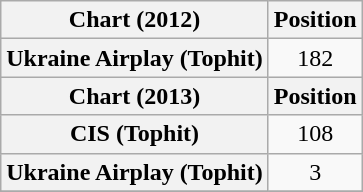<table class="wikitable sortable plainrowheaders" style="text-align:center">
<tr>
<th scope="col">Chart (2012)</th>
<th scope="col">Position</th>
</tr>
<tr>
<th scope="row">Ukraine Airplay (Tophit)</th>
<td>182</td>
</tr>
<tr>
<th scope="col">Chart (2013)</th>
<th scope="col">Position</th>
</tr>
<tr>
<th scope="row">CIS (Tophit)</th>
<td>108</td>
</tr>
<tr>
<th scope="row">Ukraine Airplay (Tophit)</th>
<td>3</td>
</tr>
<tr>
</tr>
</table>
